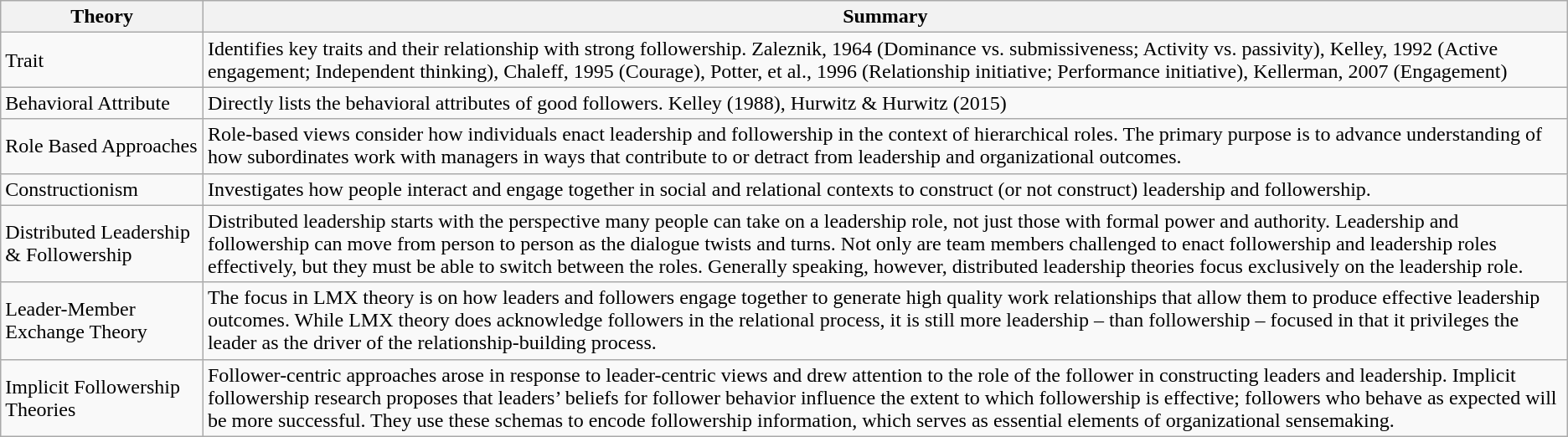<table class="wikitable">
<tr>
<th>Theory</th>
<th>Summary</th>
</tr>
<tr>
<td>Trait</td>
<td>Identifies key traits and their relationship with strong followership. Zaleznik, 1964 (Dominance vs. submissiveness; Activity vs. passivity), Kelley, 1992 (Active engagement; Independent thinking), Chaleff, 1995 (Courage), Potter, et al., 1996 (Relationship initiative; Performance initiative), Kellerman, 2007 (Engagement)</td>
</tr>
<tr>
<td>Behavioral Attribute</td>
<td>Directly lists the behavioral attributes of good followers.  Kelley (1988), Hurwitz & Hurwitz (2015)</td>
</tr>
<tr>
<td>Role Based Approaches</td>
<td>Role-based views consider how individuals enact leadership and followership in the context of hierarchical roles. The primary purpose is to advance understanding of how subordinates work with managers in ways that contribute to or detract from leadership and organizational outcomes.</td>
</tr>
<tr>
<td>Constructionism</td>
<td>Investigates how people interact and engage together in social and relational contexts to construct (or not construct) leadership and followership.</td>
</tr>
<tr>
<td>Distributed Leadership & Followership</td>
<td>Distributed leadership starts with the perspective many people can take on a leadership role, not just those with formal power and authority. Leadership and followership can move from person to person as the dialogue twists and turns.  Not only are team members challenged to enact followership and leadership roles effectively, but they must be able to switch between the roles. Generally speaking, however, distributed leadership theories focus exclusively on the leadership role.</td>
</tr>
<tr>
<td>Leader-Member Exchange Theory</td>
<td>The focus in LMX theory is on how leaders and followers engage together to generate high quality work relationships that allow them to produce effective leadership outcomes. While LMX theory does acknowledge followers in the relational process, it is still more leadership – than followership – focused in that it privileges the leader as the driver of the relationship-building process.</td>
</tr>
<tr>
<td>Implicit Followership Theories</td>
<td>Follower-centric approaches arose in response to leader-centric views and drew attention to the role of the follower in constructing leaders and leadership. Implicit followership research proposes that leaders’ beliefs for follower behavior influence the extent to which followership is effective; followers who behave as expected will be more successful. They use these schemas to encode followership information, which serves as essential elements of organizational sensemaking.</td>
</tr>
</table>
